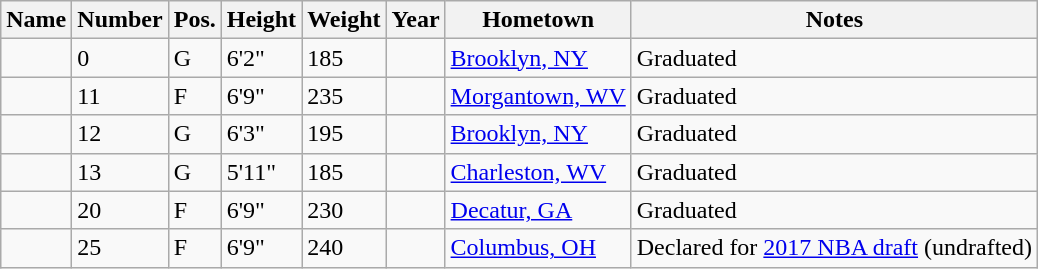<table class="wikitable sortable" border="1">
<tr>
<th>Name</th>
<th>Number</th>
<th>Pos.</th>
<th>Height</th>
<th>Weight</th>
<th>Year</th>
<th>Hometown</th>
<th class="unsortable">Notes</th>
</tr>
<tr>
<td></td>
<td>0</td>
<td>G</td>
<td>6'2"</td>
<td>185</td>
<td></td>
<td><a href='#'>Brooklyn, NY</a></td>
<td>Graduated</td>
</tr>
<tr>
<td></td>
<td>11</td>
<td>F</td>
<td>6'9"</td>
<td>235</td>
<td></td>
<td><a href='#'>Morgantown, WV</a></td>
<td>Graduated</td>
</tr>
<tr>
<td></td>
<td>12</td>
<td>G</td>
<td>6'3"</td>
<td>195</td>
<td></td>
<td><a href='#'>Brooklyn, NY</a></td>
<td>Graduated</td>
</tr>
<tr>
<td></td>
<td>13</td>
<td>G</td>
<td>5'11"</td>
<td>185</td>
<td></td>
<td><a href='#'>Charleston, WV</a></td>
<td>Graduated</td>
</tr>
<tr>
<td></td>
<td>20</td>
<td>F</td>
<td>6'9"</td>
<td>230</td>
<td></td>
<td><a href='#'>Decatur, GA</a></td>
<td>Graduated</td>
</tr>
<tr>
<td></td>
<td>25</td>
<td>F</td>
<td>6'9"</td>
<td>240</td>
<td></td>
<td><a href='#'>Columbus, OH</a></td>
<td>Declared for <a href='#'>2017 NBA draft</a> (undrafted)</td>
</tr>
</table>
